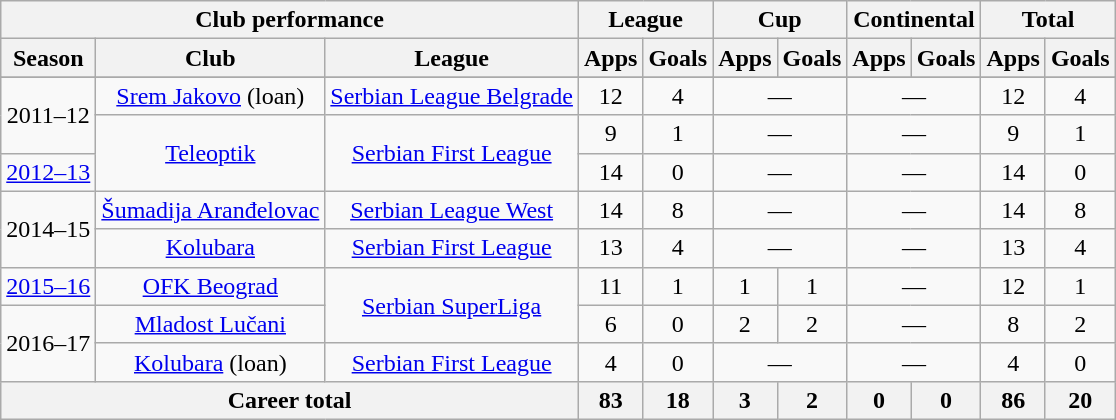<table class="wikitable" style="text-align:center">
<tr>
<th colspan=3>Club performance</th>
<th colspan=2>League</th>
<th colspan=2>Cup</th>
<th colspan=2>Continental</th>
<th colspan=2>Total</th>
</tr>
<tr>
<th>Season</th>
<th>Club</th>
<th>League</th>
<th>Apps</th>
<th>Goals</th>
<th>Apps</th>
<th>Goals</th>
<th>Apps</th>
<th>Goals</th>
<th>Apps</th>
<th>Goals</th>
</tr>
<tr>
</tr>
<tr>
<td rowspan="2">2011–12</td>
<td><a href='#'>Srem Jakovo</a> (loan)</td>
<td><a href='#'>Serbian League Belgrade</a></td>
<td>12</td>
<td>4</td>
<td colspan="2">—</td>
<td colspan="2">—</td>
<td>12</td>
<td>4</td>
</tr>
<tr>
<td rowspan="2"><a href='#'>Teleoptik</a></td>
<td rowspan="2"><a href='#'>Serbian First League</a></td>
<td>9</td>
<td>1</td>
<td colspan="2">—</td>
<td colspan="2">—</td>
<td>9</td>
<td>1</td>
</tr>
<tr>
<td><a href='#'>2012–13</a></td>
<td>14</td>
<td>0</td>
<td colspan="2">—</td>
<td colspan="2">—</td>
<td>14</td>
<td>0</td>
</tr>
<tr>
<td rowspan="2">2014–15</td>
<td><a href='#'>Šumadija Aranđelovac</a></td>
<td><a href='#'>Serbian League West</a></td>
<td>14</td>
<td>8</td>
<td colspan="2">—</td>
<td colspan="2">—</td>
<td>14</td>
<td>8</td>
</tr>
<tr>
<td><a href='#'>Kolubara</a></td>
<td><a href='#'>Serbian First League</a></td>
<td>13</td>
<td>4</td>
<td colspan="2">—</td>
<td colspan="2">—</td>
<td>13</td>
<td>4</td>
</tr>
<tr>
<td><a href='#'>2015–16</a></td>
<td><a href='#'>OFK Beograd</a></td>
<td rowspan="2"><a href='#'>Serbian SuperLiga</a></td>
<td>11</td>
<td>1</td>
<td>1</td>
<td>1</td>
<td colspan="2">—</td>
<td>12</td>
<td>1</td>
</tr>
<tr>
<td rowspan="2">2016–17</td>
<td><a href='#'>Mladost Lučani</a></td>
<td>6</td>
<td>0</td>
<td>2</td>
<td>2</td>
<td colspan="2">—</td>
<td>8</td>
<td>2</td>
</tr>
<tr>
<td><a href='#'>Kolubara</a> (loan)</td>
<td><a href='#'>Serbian First League</a></td>
<td>4</td>
<td>0</td>
<td colspan="2">—</td>
<td colspan="2">—</td>
<td>4</td>
<td>0</td>
</tr>
<tr>
<th colspan=3>Career total</th>
<th>83</th>
<th>18</th>
<th>3</th>
<th>2</th>
<th>0</th>
<th>0</th>
<th>86</th>
<th>20</th>
</tr>
</table>
